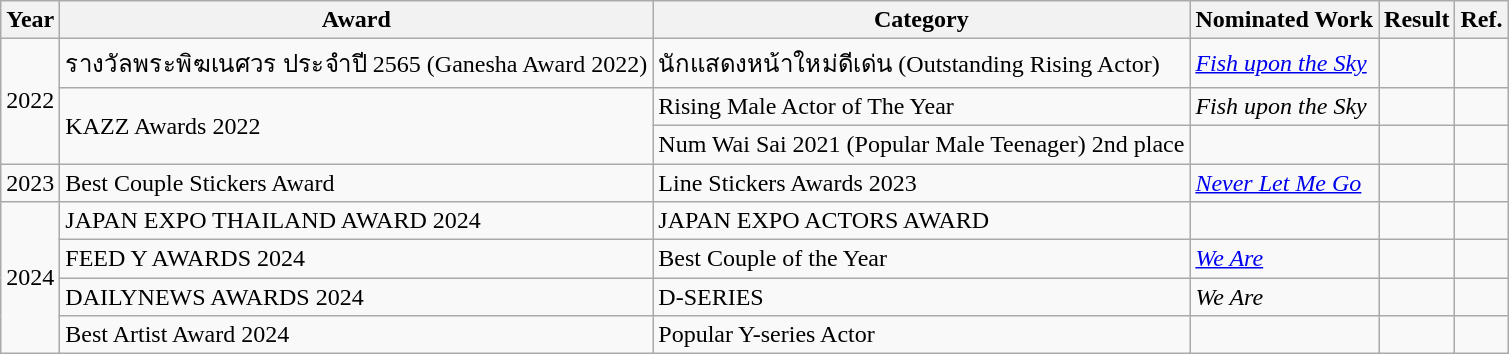<table class="wikitable">
<tr>
<th>Year</th>
<th>Award</th>
<th>Category</th>
<th>Nominated Work</th>
<th>Result</th>
<th>Ref.</th>
</tr>
<tr>
<td rowspan="3">2022</td>
<td>รางวัลพระพิฆเนศวร ประจำปี 2565 (Ganesha Award 2022)</td>
<td>นักแสดงหน้าใหม่ดีเด่น (Outstanding Rising Actor)</td>
<td><em><a href='#'>Fish upon the Sky</a></em></td>
<td></td>
<td></td>
</tr>
<tr>
<td rowspan="2">KAZZ Awards 2022</td>
<td>Rising Male Actor of The Year</td>
<td><em>Fish upon the Sky</em></td>
<td></td>
<td></td>
</tr>
<tr>
<td>Num Wai Sai 2021 (Popular Male Teenager) 2nd place</td>
<td></td>
<td></td>
<td></td>
</tr>
<tr>
<td rowspan="1">2023</td>
<td>Best Couple Stickers Award</td>
<td>Line Stickers Awards 2023</td>
<td><em><a href='#'>Never Let Me Go</a></em></td>
<td></td>
<td></td>
</tr>
<tr>
<td rowspan="4">2024</td>
<td>JAPAN EXPO THAILAND AWARD 2024</td>
<td>JAPAN EXPO ACTORS AWARD</td>
<td></td>
<td></td>
<td></td>
</tr>
<tr>
<td>FEED Y AWARDS 2024</td>
<td>Best Couple of the Year</td>
<td><em><a href='#'>We Are</a></em></td>
<td></td>
<td></td>
</tr>
<tr>
<td>DAILYNEWS AWARDS 2024</td>
<td>D-SERIES</td>
<td><em>We Are</em></td>
<td></td>
<td></td>
</tr>
<tr>
<td>Best Artist Award 2024</td>
<td>Popular Y-series Actor</td>
<td></td>
<td></td>
<td></td>
</tr>
</table>
